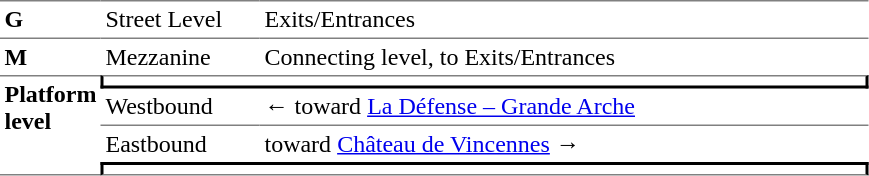<table border="0" cellspacing="0" cellpadding="3">
<tr>
<td style="border-top:solid 1px gray;" width="50" valign="top"><strong>G</strong></td>
<td style="border-top:solid 1px gray;" width="100" valign="top">Street Level</td>
<td style="border-top:solid 1px gray;" width="400" valign="top">Exits/Entrances</td>
</tr>
<tr>
<td style="border-top:solid 1px gray;" width="50" valign="top"><strong>M</strong></td>
<td style="border-top:solid 1px gray;" width="100" valign="top">Mezzanine</td>
<td style="border-top:solid 1px gray;" width="400" valign="top">Connecting level, to Exits/Entrances</td>
</tr>
<tr>
<td rowspan="4" style="border-top:solid 1px gray;border-bottom:solid 1px gray;" width="50" valign="top"><strong>Platform level</strong></td>
<td colspan="2" style="border-top:solid 1px gray;border-right:solid 2px black;border-left:solid 2px black;border-bottom:solid 2px black;text-align:center;"></td>
</tr>
<tr>
<td style="border-bottom:solid 1px gray;" width="100">Westbound</td>
<td style="border-bottom:solid 1px gray;" width="390">←   toward <a href='#'>La Défense – Grande Arche</a> </td>
</tr>
<tr>
<td>Eastbound</td>
<td>   toward <a href='#'>Château de Vincennes</a>  →</td>
</tr>
<tr>
<td colspan="2" style="border-top:solid 2px black;border-right:solid 2px black;border-left:solid 2px black;border-bottom:solid 1px gray;text-align:center;"></td>
</tr>
</table>
